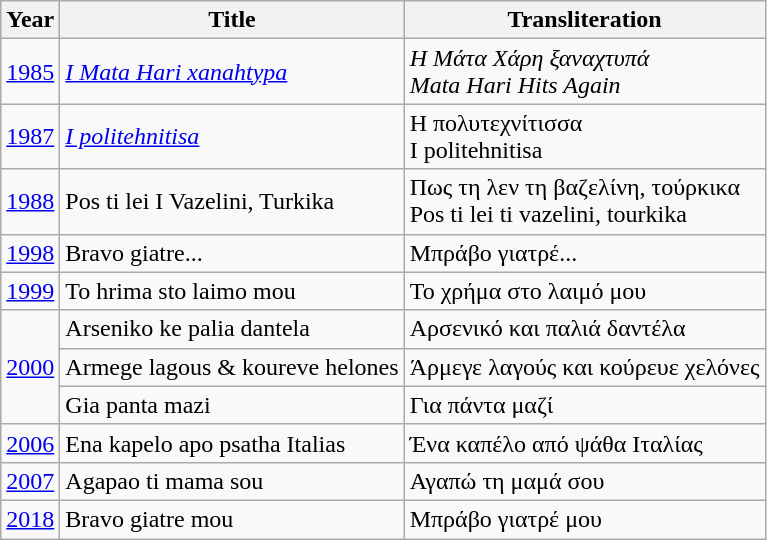<table class="wikitable sortable">
<tr>
<th>Year</th>
<th>Title</th>
<th>Transliteration</th>
</tr>
<tr>
<td><a href='#'>1985</a></td>
<td><em><a href='#'>I Mata Hari xanahtypa</a></em></td>
<td><em>Η Μάτα Χάρη ξαναχτυπά</em><br><em>Mata Hari Hits Again</em></td>
</tr>
<tr>
<td><a href='#'>1987</a></td>
<td><em><a href='#'>I politehnitisa</a></em></td>
<td>Η πολυτεχνίτισσα<em><br></em>I politehnitisa<em></td>
</tr>
<tr>
<td><a href='#'>1988</a></td>
<td>Pos ti lei I Vazelini, Turkika</td>
<td></em>Πως τη λεν τη βαζελίνη, τούρκικα<em><br></em>Pos ti lei ti vazelini, tourkika<em></td>
</tr>
<tr>
<td><a href='#'>1998</a></td>
<td>Bravo giatre...</td>
<td></em>Μπράβο γιατρέ...<em></td>
</tr>
<tr>
<td><a href='#'>1999</a></td>
<td>To hrima sto laimo mou</td>
<td></em>Το χρήμα στο λαιμό μου<em></td>
</tr>
<tr>
<td rowspan=3><a href='#'>2000</a></td>
<td></em>Arseniko ke palia dantela<em></td>
<td></em>Αρσενικό και παλιά δαντέλα<em></td>
</tr>
<tr>
<td></em>Armege lagous & koureve helones<em></td>
<td></em>Άρμεγε λαγούς και κούρευε χελόνες<em></td>
</tr>
<tr>
<td></em>Gia panta mazi<em></td>
<td></em>Για πάντα μαζί<em></td>
</tr>
<tr>
<td><a href='#'>2006</a></td>
<td></em>Ena kapelo apo psatha Italias<em></td>
<td></em>Ένα καπέλο από ψάθα Ιταλίας<em></td>
</tr>
<tr>
<td><a href='#'>2007</a></td>
<td></em>Agapao ti mama sou<em></td>
<td></em>Αγαπώ τη μαμά σου<em></td>
</tr>
<tr>
<td><a href='#'>2018</a></td>
<td></em>Bravo giatre mou<em></td>
<td></em>Μπράβο γιατρέ μου<em></td>
</tr>
</table>
